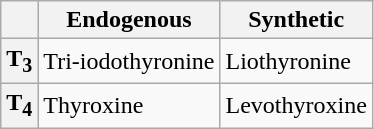<table class="wikitable floatright">
<tr>
<th></th>
<th>Endogenous</th>
<th>Synthetic</th>
</tr>
<tr>
<th><strong>T<sub>3</sub></strong></th>
<td>Tri-iodothyronine</td>
<td>Liothyronine</td>
</tr>
<tr>
<th><strong>T<sub>4</sub></strong></th>
<td>Thyroxine</td>
<td>Levothyroxine</td>
</tr>
</table>
